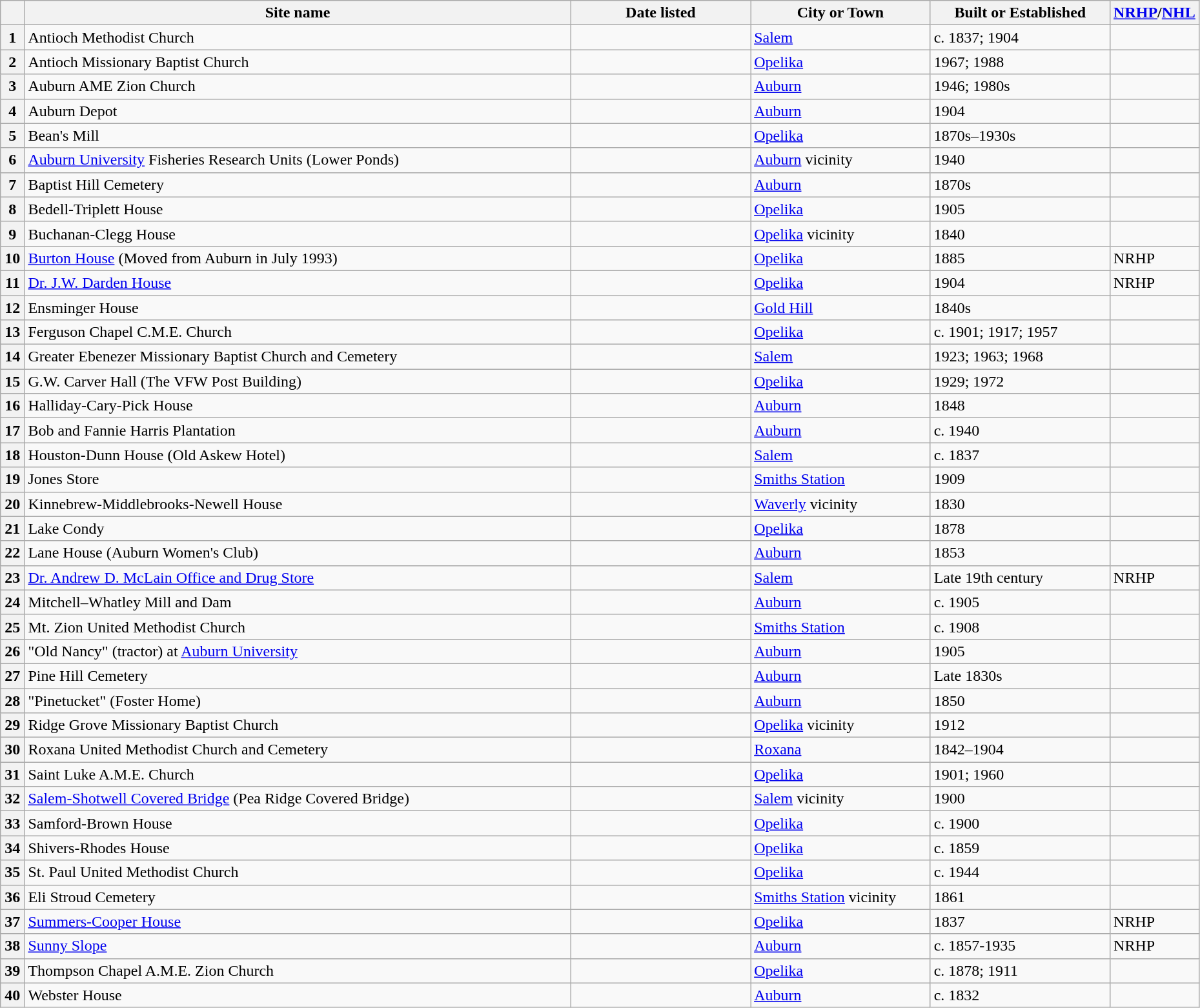<table class="wikitable" style="width:98%">
<tr>
<th width = 2% ></th>
<th><strong>Site name</strong></th>
<th width = 15% ><strong>Date listed</strong></th>
<th width = 15% ><strong>City or Town</strong></th>
<th width = 15% ><strong>Built or Established</strong></th>
<th width = 5%  ><strong><a href='#'>NRHP</a>/<a href='#'>NHL</a></strong></th>
</tr>
<tr ->
<th>1</th>
<td>Antioch Methodist Church</td>
<td></td>
<td><a href='#'>Salem</a></td>
<td>c. 1837; 1904</td>
<td></td>
</tr>
<tr ->
<th>2</th>
<td>Antioch Missionary Baptist Church</td>
<td></td>
<td><a href='#'>Opelika</a></td>
<td>1967; 1988</td>
<td></td>
</tr>
<tr ->
<th>3</th>
<td>Auburn AME Zion Church</td>
<td></td>
<td><a href='#'>Auburn</a></td>
<td>1946; 1980s</td>
<td></td>
</tr>
<tr ->
<th>4</th>
<td>Auburn Depot</td>
<td></td>
<td><a href='#'>Auburn</a></td>
<td>1904</td>
<td></td>
</tr>
<tr ->
<th>5</th>
<td>Bean's Mill</td>
<td></td>
<td><a href='#'>Opelika</a></td>
<td>1870s–1930s</td>
<td></td>
</tr>
<tr ->
<th>6</th>
<td><a href='#'>Auburn University</a> Fisheries Research Units (Lower Ponds)</td>
<td></td>
<td><a href='#'>Auburn</a> vicinity</td>
<td>1940</td>
<td></td>
</tr>
<tr ->
<th>7</th>
<td>Baptist Hill Cemetery</td>
<td></td>
<td><a href='#'>Auburn</a></td>
<td>1870s</td>
<td></td>
</tr>
<tr ->
<th>8</th>
<td>Bedell-Triplett House</td>
<td></td>
<td><a href='#'>Opelika</a></td>
<td>1905</td>
<td></td>
</tr>
<tr ->
<th>9</th>
<td>Buchanan-Clegg House</td>
<td></td>
<td><a href='#'>Opelika</a> vicinity</td>
<td>1840</td>
<td></td>
</tr>
<tr ->
<th>10</th>
<td><a href='#'>Burton House</a> (Moved from Auburn in July 1993)</td>
<td></td>
<td><a href='#'>Opelika</a></td>
<td>1885</td>
<td>NRHP</td>
</tr>
<tr ->
<th>11</th>
<td><a href='#'>Dr. J.W. Darden House</a></td>
<td></td>
<td><a href='#'>Opelika</a></td>
<td>1904</td>
<td>NRHP</td>
</tr>
<tr ->
<th>12</th>
<td>Ensminger House</td>
<td></td>
<td><a href='#'>Gold Hill</a></td>
<td>1840s</td>
<td></td>
</tr>
<tr ->
<th>13</th>
<td>Ferguson Chapel C.M.E. Church</td>
<td></td>
<td><a href='#'>Opelika</a></td>
<td>c. 1901; 1917; 1957</td>
<td></td>
</tr>
<tr ->
<th>14</th>
<td>Greater Ebenezer Missionary Baptist Church and Cemetery</td>
<td></td>
<td><a href='#'>Salem</a></td>
<td>1923; 1963; 1968</td>
<td></td>
</tr>
<tr ->
<th>15</th>
<td>G.W. Carver Hall (The VFW Post Building)</td>
<td></td>
<td><a href='#'>Opelika</a></td>
<td>1929; 1972</td>
<td></td>
</tr>
<tr ->
<th>16</th>
<td>Halliday-Cary-Pick House</td>
<td></td>
<td><a href='#'>Auburn</a></td>
<td>1848</td>
<td></td>
</tr>
<tr ->
<th>17</th>
<td>Bob and Fannie Harris Plantation</td>
<td></td>
<td><a href='#'>Auburn</a></td>
<td>c. 1940</td>
<td></td>
</tr>
<tr ->
<th>18</th>
<td>Houston-Dunn House (Old Askew Hotel)</td>
<td></td>
<td><a href='#'>Salem</a></td>
<td>c. 1837</td>
<td></td>
</tr>
<tr ->
<th>19</th>
<td>Jones Store</td>
<td></td>
<td><a href='#'>Smiths Station</a></td>
<td>1909</td>
<td></td>
</tr>
<tr ->
<th>20</th>
<td>Kinnebrew-Middlebrooks-Newell House</td>
<td></td>
<td><a href='#'>Waverly</a> vicinity</td>
<td>1830</td>
<td></td>
</tr>
<tr ->
<th>21</th>
<td>Lake Condy</td>
<td></td>
<td><a href='#'>Opelika</a></td>
<td>1878</td>
<td></td>
</tr>
<tr ->
<th>22</th>
<td>Lane House (Auburn Women's Club)</td>
<td></td>
<td><a href='#'>Auburn</a></td>
<td>1853</td>
<td></td>
</tr>
<tr ->
<th>23</th>
<td><a href='#'>Dr. Andrew D. McLain Office and Drug Store</a></td>
<td></td>
<td><a href='#'>Salem</a></td>
<td>Late 19th century</td>
<td>NRHP</td>
</tr>
<tr ->
<th>24</th>
<td>Mitchell–Whatley Mill and Dam</td>
<td></td>
<td><a href='#'>Auburn</a></td>
<td>c. 1905</td>
<td></td>
</tr>
<tr ->
<th>25</th>
<td>Mt. Zion United Methodist Church</td>
<td></td>
<td><a href='#'>Smiths Station</a></td>
<td>c. 1908</td>
<td></td>
</tr>
<tr ->
<th>26</th>
<td>"Old Nancy" (tractor) at <a href='#'>Auburn University</a></td>
<td></td>
<td><a href='#'>Auburn</a></td>
<td>1905</td>
<td></td>
</tr>
<tr ->
<th>27</th>
<td>Pine Hill Cemetery</td>
<td></td>
<td><a href='#'>Auburn</a></td>
<td>Late 1830s</td>
<td></td>
</tr>
<tr ->
<th>28</th>
<td>"Pinetucket" (Foster Home)</td>
<td></td>
<td><a href='#'>Auburn</a></td>
<td>1850</td>
<td></td>
</tr>
<tr ->
<th>29</th>
<td>Ridge Grove Missionary Baptist Church</td>
<td></td>
<td><a href='#'>Opelika</a> vicinity</td>
<td>1912</td>
<td></td>
</tr>
<tr ->
<th>30</th>
<td>Roxana United Methodist Church and Cemetery</td>
<td></td>
<td><a href='#'>Roxana</a></td>
<td>1842–1904</td>
<td></td>
</tr>
<tr ->
<th>31</th>
<td>Saint Luke A.M.E. Church</td>
<td></td>
<td><a href='#'>Opelika</a></td>
<td>1901; 1960</td>
<td></td>
</tr>
<tr ->
<th>32</th>
<td><a href='#'>Salem-Shotwell Covered Bridge</a> (Pea Ridge Covered Bridge)</td>
<td></td>
<td><a href='#'>Salem</a> vicinity</td>
<td>1900</td>
<td></td>
</tr>
<tr ->
<th>33</th>
<td>Samford-Brown House</td>
<td></td>
<td><a href='#'>Opelika</a></td>
<td>c. 1900</td>
<td></td>
</tr>
<tr ->
<th>34</th>
<td>Shivers-Rhodes House</td>
<td></td>
<td><a href='#'>Opelika</a></td>
<td>c. 1859</td>
<td></td>
</tr>
<tr ->
<th>35</th>
<td>St. Paul United Methodist Church</td>
<td></td>
<td><a href='#'>Opelika</a></td>
<td>c. 1944</td>
<td></td>
</tr>
<tr ->
<th>36</th>
<td>Eli Stroud Cemetery</td>
<td></td>
<td><a href='#'>Smiths Station</a> vicinity</td>
<td>1861</td>
<td></td>
</tr>
<tr ->
<th>37</th>
<td><a href='#'>Summers-Cooper House</a></td>
<td></td>
<td><a href='#'>Opelika</a></td>
<td>1837</td>
<td>NRHP</td>
</tr>
<tr ->
<th>38</th>
<td><a href='#'>Sunny Slope</a></td>
<td></td>
<td><a href='#'>Auburn</a></td>
<td>c. 1857-1935</td>
<td>NRHP</td>
</tr>
<tr ->
<th>39</th>
<td>Thompson Chapel A.M.E. Zion Church</td>
<td></td>
<td><a href='#'>Opelika</a></td>
<td>c. 1878; 1911</td>
<td></td>
</tr>
<tr ->
<th>40</th>
<td>Webster House</td>
<td></td>
<td><a href='#'>Auburn</a></td>
<td>c. 1832</td>
<td></td>
</tr>
</table>
